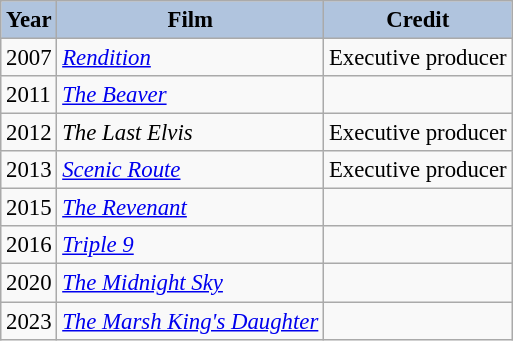<table class="wikitable" style="font-size:95%;">
<tr>
<th style="background:#B0C4DE;">Year</th>
<th style="background:#B0C4DE;">Film</th>
<th style="background:#B0C4DE;">Credit</th>
</tr>
<tr>
<td>2007</td>
<td><em><a href='#'>Rendition</a></em></td>
<td>Executive producer</td>
</tr>
<tr>
<td>2011</td>
<td><em><a href='#'>The Beaver</a></em></td>
<td></td>
</tr>
<tr>
<td>2012</td>
<td><em>The Last Elvis</em></td>
<td>Executive producer</td>
</tr>
<tr>
<td>2013</td>
<td><em><a href='#'>Scenic Route</a></em></td>
<td>Executive producer</td>
</tr>
<tr>
<td>2015</td>
<td><em><a href='#'>The Revenant</a></em></td>
<td></td>
</tr>
<tr>
<td>2016</td>
<td><em><a href='#'>Triple 9</a></em></td>
<td></td>
</tr>
<tr>
<td>2020</td>
<td><em><a href='#'>The Midnight Sky</a></em></td>
<td></td>
</tr>
<tr>
<td>2023</td>
<td><em><a href='#'>The Marsh King's Daughter</a></em></td>
<td></td>
</tr>
</table>
